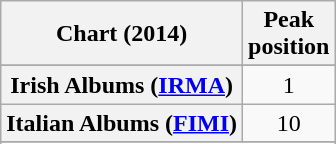<table class="wikitable sortable plainrowheaders" style="text-align:center;">
<tr>
<th>Chart (2014)</th>
<th>Peak<br>position</th>
</tr>
<tr>
</tr>
<tr>
</tr>
<tr>
</tr>
<tr>
</tr>
<tr>
</tr>
<tr>
</tr>
<tr>
</tr>
<tr>
</tr>
<tr>
</tr>
<tr>
<th scope="row">Irish Albums (<a href='#'>IRMA</a>)</th>
<td style="text-align:center">1</td>
</tr>
<tr>
<th scope="row">Italian Albums (<a href='#'>FIMI</a>)</th>
<td>10</td>
</tr>
<tr>
</tr>
<tr>
</tr>
<tr>
</tr>
<tr>
</tr>
<tr>
</tr>
</table>
